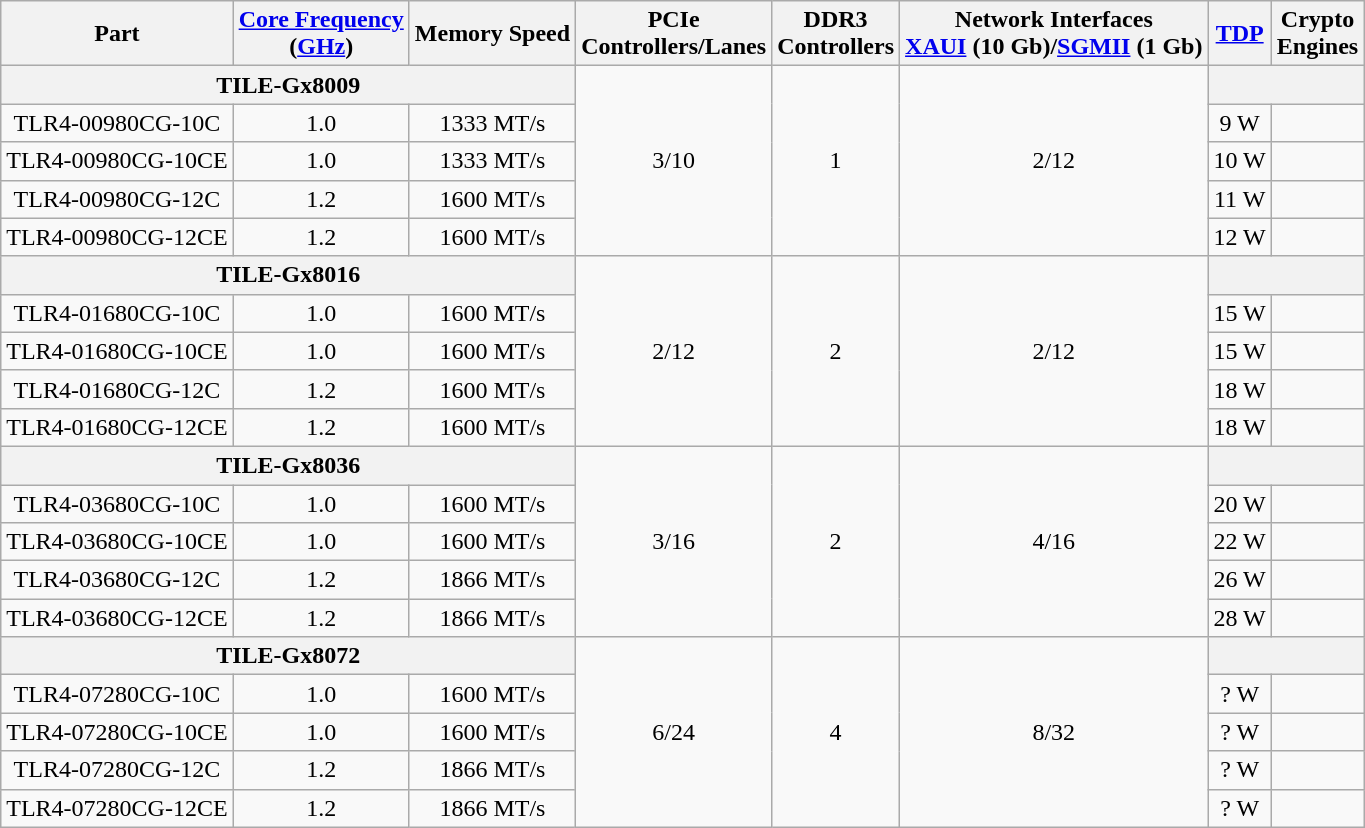<table class="wikitable sortable" style="text-align: center;">
<tr>
<th>Part</th>
<th><a href='#'>Core Frequency</a><br>(<a href='#'>GHz</a>)</th>
<th>Memory Speed</th>
<th>PCIe<br>Controllers/Lanes</th>
<th>DDR3<br>Controllers</th>
<th>Network Interfaces<br><a href='#'>XAUI</a> (10 Gb)/<a href='#'>SGMII</a> (1 Gb)</th>
<th><a href='#'>TDP</a></th>
<th>Crypto<br>Engines</th>
</tr>
<tr>
<th colspan=3>TILE-Gx8009</th>
<td rowspan=5>3/10</td>
<td rowspan=5>1</td>
<td rowspan=5>2/12</td>
<th colspan=2></th>
</tr>
<tr>
<td>TLR4-00980CG-10C</td>
<td>1.0</td>
<td>1333 MT/s</td>
<td>9 W</td>
<td></td>
</tr>
<tr>
<td>TLR4-00980CG-10CE</td>
<td>1.0</td>
<td>1333 MT/s</td>
<td>10 W</td>
<td></td>
</tr>
<tr>
<td>TLR4-00980CG-12C</td>
<td>1.2</td>
<td>1600 MT/s</td>
<td>11 W</td>
<td></td>
</tr>
<tr>
<td>TLR4-00980CG-12CE</td>
<td>1.2</td>
<td>1600 MT/s</td>
<td>12 W</td>
<td></td>
</tr>
<tr>
<th colspan=3>TILE-Gx8016</th>
<td rowspan=5>2/12</td>
<td rowspan=5>2</td>
<td rowspan=5>2/12</td>
<th colspan=2></th>
</tr>
<tr>
<td>TLR4-01680CG-10C</td>
<td>1.0</td>
<td>1600 MT/s</td>
<td>15 W</td>
<td></td>
</tr>
<tr>
<td>TLR4-01680CG-10CE</td>
<td>1.0</td>
<td>1600 MT/s</td>
<td>15 W</td>
<td></td>
</tr>
<tr>
<td>TLR4-01680CG-12C</td>
<td>1.2</td>
<td>1600 MT/s</td>
<td>18 W</td>
<td></td>
</tr>
<tr>
<td>TLR4-01680CG-12CE</td>
<td>1.2</td>
<td>1600 MT/s</td>
<td>18 W</td>
<td></td>
</tr>
<tr>
<th colspan=3>TILE-Gx8036</th>
<td rowspan=5>3/16</td>
<td rowspan=5>2</td>
<td rowspan=5>4/16</td>
<th colspan=2></th>
</tr>
<tr>
<td>TLR4-03680CG-10C</td>
<td>1.0</td>
<td>1600 MT/s</td>
<td>20 W</td>
<td></td>
</tr>
<tr>
<td>TLR4-03680CG-10CE</td>
<td>1.0</td>
<td>1600 MT/s</td>
<td>22 W</td>
<td></td>
</tr>
<tr>
<td>TLR4-03680CG-12C</td>
<td>1.2</td>
<td>1866 MT/s</td>
<td>26 W</td>
<td></td>
</tr>
<tr>
<td>TLR4-03680CG-12CE</td>
<td>1.2</td>
<td>1866 MT/s</td>
<td>28 W</td>
<td></td>
</tr>
<tr>
<th colspan=3>TILE-Gx8072</th>
<td rowspan=5>6/24</td>
<td rowspan=5>4</td>
<td rowspan=5>8/32</td>
<th colspan=2></th>
</tr>
<tr>
<td>TLR4-07280CG-10C</td>
<td>1.0</td>
<td>1600 MT/s</td>
<td>? W</td>
<td></td>
</tr>
<tr>
<td>TLR4-07280CG-10CE</td>
<td>1.0</td>
<td>1600 MT/s</td>
<td>? W</td>
<td></td>
</tr>
<tr>
<td>TLR4-07280CG-12C</td>
<td>1.2</td>
<td>1866 MT/s</td>
<td>? W</td>
<td></td>
</tr>
<tr>
<td>TLR4-07280CG-12CE</td>
<td>1.2</td>
<td>1866 MT/s</td>
<td>? W</td>
<td></td>
</tr>
</table>
